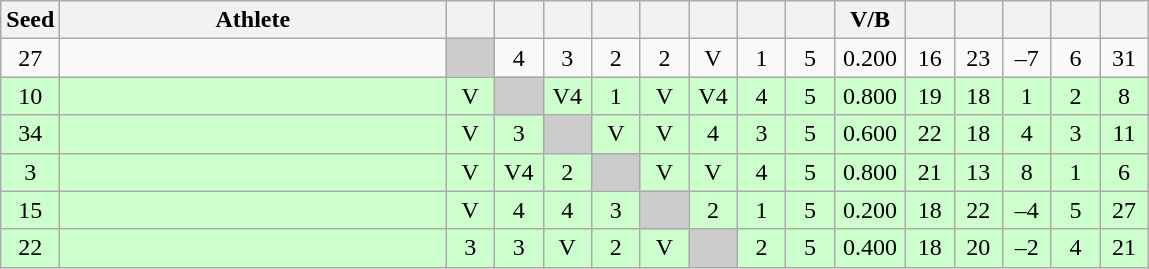<table class="wikitable" style="text-align:center">
<tr>
<th width="25">Seed</th>
<th width="250">Athlete</th>
<th width="25"></th>
<th width="25"></th>
<th width="25"></th>
<th width="25"></th>
<th width="25"></th>
<th width="25"></th>
<th width="25"></th>
<th width="25"></th>
<th width="40">V/B</th>
<th width="25"></th>
<th width="25"></th>
<th width="25"></th>
<th width="25"></th>
<th width="25"></th>
</tr>
<tr>
<td>27</td>
<td align=left></td>
<td bgcolor="#cccccc"></td>
<td>4</td>
<td>3</td>
<td>2</td>
<td>2</td>
<td>V</td>
<td>1</td>
<td>5</td>
<td>0.200</td>
<td>16</td>
<td>23</td>
<td>–7</td>
<td>6</td>
<td>31</td>
</tr>
<tr bgcolor=ccffcc>
<td>10</td>
<td align=left></td>
<td>V</td>
<td bgcolor="#cccccc"></td>
<td>V4</td>
<td>1</td>
<td>V</td>
<td>V4</td>
<td>4</td>
<td>5</td>
<td>0.800</td>
<td>19</td>
<td>18</td>
<td>1</td>
<td>2</td>
<td>8</td>
</tr>
<tr bgcolor=ccffcc>
<td>34</td>
<td align=left></td>
<td>V</td>
<td>3</td>
<td bgcolor="#cccccc"></td>
<td>V</td>
<td>V</td>
<td>4</td>
<td>3</td>
<td>5</td>
<td>0.600</td>
<td>22</td>
<td>18</td>
<td>4</td>
<td>3</td>
<td>11</td>
</tr>
<tr bgcolor=ccffcc>
<td>3</td>
<td align=left></td>
<td>V</td>
<td>V4</td>
<td>2</td>
<td bgcolor="#cccccc"></td>
<td>V</td>
<td>V</td>
<td>4</td>
<td>5</td>
<td>0.800</td>
<td>21</td>
<td>13</td>
<td>8</td>
<td>1</td>
<td>6</td>
</tr>
<tr bgcolor=ccffcc>
<td>15</td>
<td align=left></td>
<td>V</td>
<td>4</td>
<td>4</td>
<td>3</td>
<td bgcolor="#cccccc"></td>
<td>2</td>
<td>1</td>
<td>5</td>
<td>0.200</td>
<td>18</td>
<td>22</td>
<td>–4</td>
<td>5</td>
<td>27</td>
</tr>
<tr bgcolor=ccffcc>
<td>22</td>
<td align=left></td>
<td>3</td>
<td>3</td>
<td>V</td>
<td>2</td>
<td>V</td>
<td bgcolor="#cccccc"></td>
<td>2</td>
<td>5</td>
<td>0.400</td>
<td>18</td>
<td>20</td>
<td>–2</td>
<td>4</td>
<td>21</td>
</tr>
</table>
